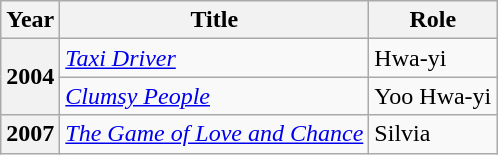<table class="wikitable sortable plainrowheaders">
<tr>
<th>Year</th>
<th>Title</th>
<th>Role</th>
</tr>
<tr>
<th scope="row"  rowspan=2>2004</th>
<td><em><a href='#'>Taxi Driver</a></em></td>
<td>Hwa-yi</td>
</tr>
<tr>
<td><em><a href='#'>Clumsy People</a></em></td>
<td>Yoo Hwa-yi</td>
</tr>
<tr>
<th scope="row">2007</th>
<td><em><a href='#'>The Game of Love and Chance</a></em></td>
<td>Silvia</td>
</tr>
</table>
